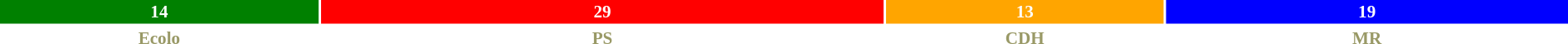<table style="width:100%; font-size:88%; text-align:center;">
<tr style="font-weight:bold">
<td style="background:green; width:18.54%; color:white">14</td>
<td style="background:red; width:32.77%; color:white">29</td>
<td style="background:orange; width:16.14%; color:white">13</td>
<td style="background:blue; width:23.41%; color:white">19</td>
</tr>
<tr style="font-weight:bold; color:#996;">
<td>Ecolo</td>
<td>PS</td>
<td>CDH</td>
<td>MR</td>
</tr>
</table>
